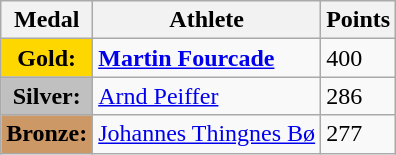<table class="wikitable">
<tr>
<th><strong>Medal</strong></th>
<th><strong>Athlete</strong></th>
<th><strong>Points</strong></th>
</tr>
<tr>
<td style="text-align:center;background-color:gold;"><strong>Gold:</strong></td>
<td> <strong><a href='#'>Martin Fourcade</a></strong></td>
<td>400</td>
</tr>
<tr>
<td style="text-align:center;background-color:silver;"><strong>Silver:</strong></td>
<td> <a href='#'>Arnd Peiffer</a></td>
<td>286</td>
</tr>
<tr>
<td style="text-align:center;background-color:#CC9966;"><strong>Bronze:</strong></td>
<td> <a href='#'>Johannes Thingnes Bø</a></td>
<td>277</td>
</tr>
</table>
